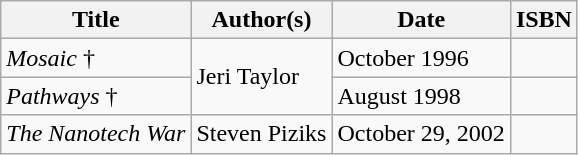<table class="wikitable">
<tr>
<th>Title</th>
<th>Author(s)</th>
<th>Date</th>
<th>ISBN</th>
</tr>
<tr>
<td><em>Mosaic</em> †</td>
<td rowspan="2">Jeri Taylor</td>
<td>October 1996</td>
<td></td>
</tr>
<tr>
<td><em>Pathways</em> †</td>
<td>August 1998</td>
<td></td>
</tr>
<tr>
<td><em>The Nanotech War</em></td>
<td>Steven Piziks</td>
<td>October 29, 2002</td>
<td></td>
</tr>
</table>
